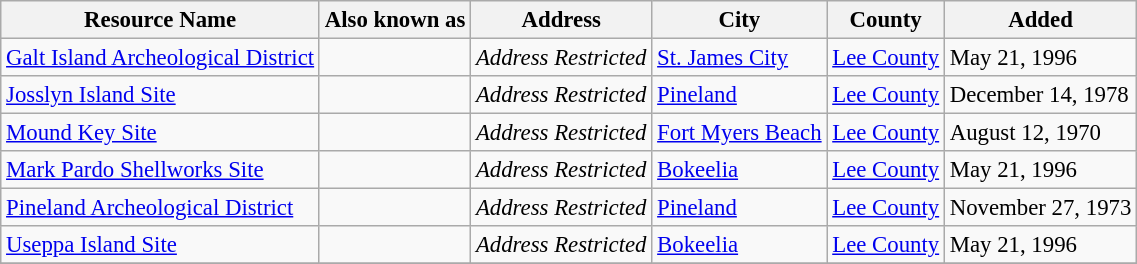<table class="wikitable" style="font-size: 95%;">
<tr>
<th>Resource Name</th>
<th>Also known as</th>
<th>Address</th>
<th>City</th>
<th>County</th>
<th>Added</th>
</tr>
<tr>
<td><a href='#'>Galt Island Archeological District</a></td>
<td></td>
<td><em>Address Restricted</em></td>
<td><a href='#'>St. James City</a></td>
<td><a href='#'>Lee County</a></td>
<td>May 21, 1996</td>
</tr>
<tr>
<td><a href='#'>Josslyn Island Site</a></td>
<td></td>
<td><em>Address Restricted</em></td>
<td><a href='#'>Pineland</a></td>
<td><a href='#'>Lee County</a></td>
<td>December 14, 1978</td>
</tr>
<tr>
<td><a href='#'>Mound Key Site</a></td>
<td></td>
<td><em>Address Restricted</em></td>
<td><a href='#'>Fort Myers Beach</a></td>
<td><a href='#'>Lee County</a></td>
<td>August 12, 1970</td>
</tr>
<tr>
<td><a href='#'>Mark Pardo Shellworks Site</a></td>
<td></td>
<td><em>Address Restricted</em></td>
<td><a href='#'>Bokeelia</a></td>
<td><a href='#'>Lee County</a></td>
<td>May 21, 1996</td>
</tr>
<tr>
<td><a href='#'>Pineland Archeological District</a></td>
<td></td>
<td><em>Address Restricted</em></td>
<td><a href='#'>Pineland</a></td>
<td><a href='#'>Lee County</a></td>
<td>November 27, 1973</td>
</tr>
<tr>
<td><a href='#'>Useppa Island Site</a></td>
<td></td>
<td><em>Address Restricted</em></td>
<td><a href='#'>Bokeelia</a></td>
<td><a href='#'>Lee County</a></td>
<td>May 21, 1996</td>
</tr>
<tr>
</tr>
</table>
